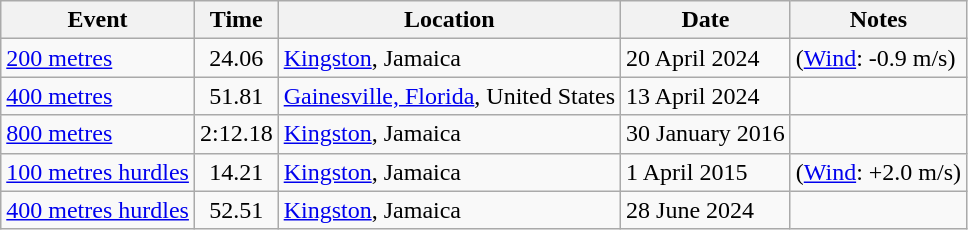<table class="wikitable plainrowheaders">
<tr>
<th scope="col">Event</th>
<th scope="col">Time</th>
<th scope="col">Location</th>
<th scope="col">Date</th>
<th scope="col">Notes</th>
</tr>
<tr>
<td><a href='#'>200 metres</a></td>
<td style="text-align:center">24.06</td>
<td><a href='#'>Kingston</a>, Jamaica</td>
<td>20 April 2024</td>
<td>(<a href='#'>Wind</a>: -0.9 m/s)</td>
</tr>
<tr>
<td><a href='#'>400 metres</a></td>
<td style="text-align:center">51.81</td>
<td><a href='#'>Gainesville, Florida</a>, United States</td>
<td>13 April 2024</td>
<td></td>
</tr>
<tr>
<td><a href='#'>800 metres</a></td>
<td style="text-align:center">2:12.18</td>
<td><a href='#'>Kingston</a>, Jamaica</td>
<td>30 January 2016</td>
<td></td>
</tr>
<tr>
<td><a href='#'>100 metres hurdles</a></td>
<td style="text-align:center">14.21</td>
<td><a href='#'>Kingston</a>, Jamaica</td>
<td>1 April 2015</td>
<td>(<a href='#'>Wind</a>: +2.0 m/s)</td>
</tr>
<tr>
<td><a href='#'>400 metres hurdles</a></td>
<td style="text-align:center">52.51</td>
<td><a href='#'>Kingston</a>, Jamaica</td>
<td>28 June 2024</td>
</tr>
</table>
